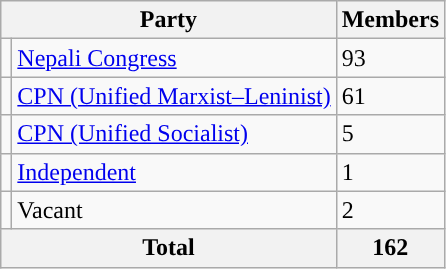<table class="wikitable">
<tr>
<th colspan="2">Party</th>
<th>Members</th>
</tr>
<tr>
<td><br></td>
<td><a href='#'>Nepali Congress</a></td>
<td>93</td>
</tr>
<tr>
<td><br></td>
<td><a href='#'>CPN (Unified Marxist–Leninist)</a></td>
<td>61</td>
</tr>
<tr>
<td><br></td>
<td><a href='#'>CPN (Unified Socialist)</a></td>
<td>5</td>
</tr>
<tr>
<td><br></td>
<td><a href='#'>Independent</a></td>
<td>1</td>
</tr>
<tr>
<td></td>
<td>Vacant</td>
<td>2</td>
</tr>
<tr>
<th colspan="2">Total</th>
<th>162</th>
</tr>
</table>
